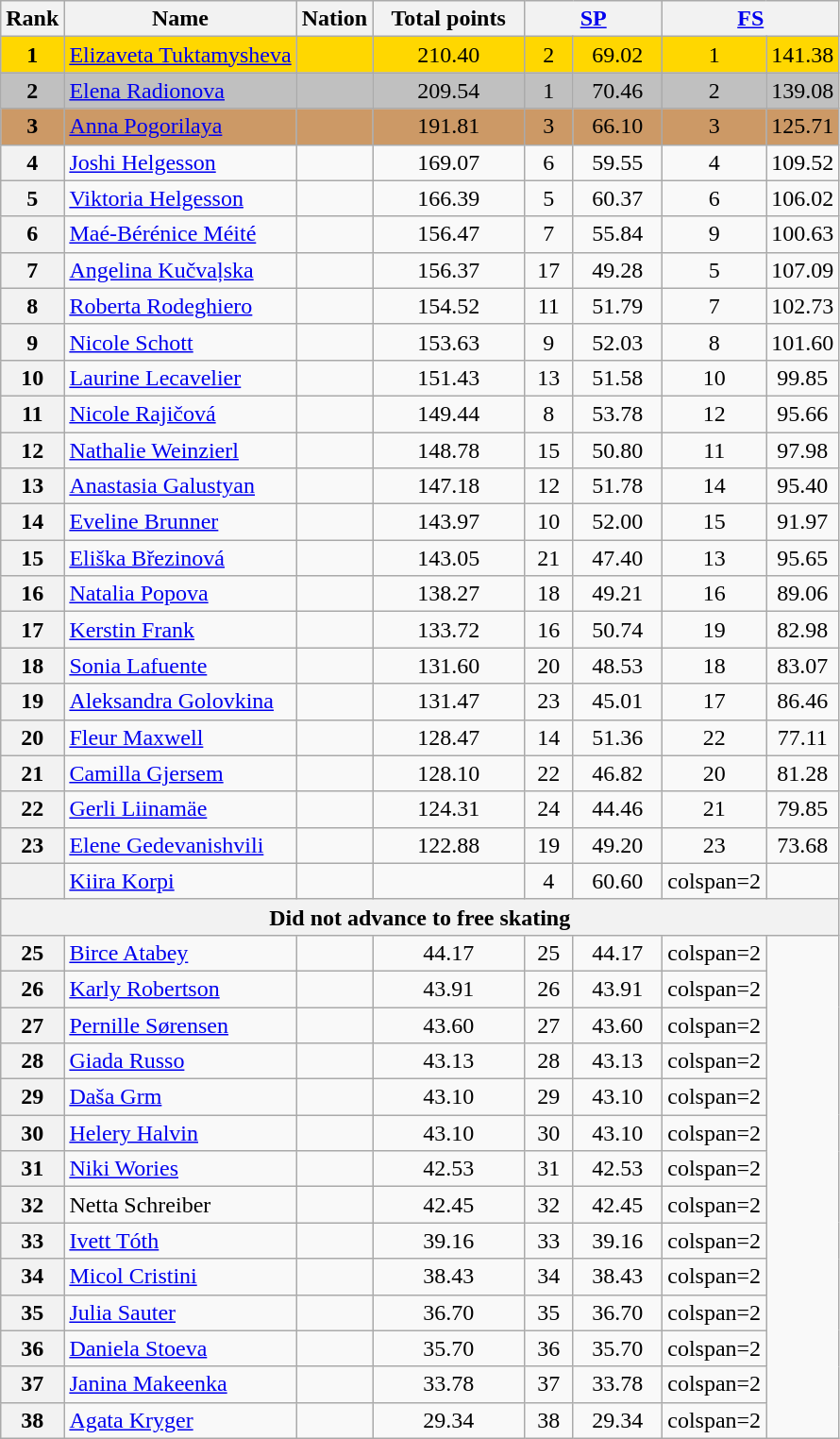<table class="wikitable sortable">
<tr>
<th>Rank</th>
<th>Name</th>
<th>Nation</th>
<th width="100px">Total points</th>
<th colspan="2" width="90px" align="center"><a href='#'>SP</a></th>
<th colspan="2" width="90px" align="center"><a href='#'>FS</a></th>
</tr>
<tr bgcolor="gold">
<td align="center" bgcolor="gold"><strong>1</strong></td>
<td><a href='#'>Elizaveta Tuktamysheva</a></td>
<td></td>
<td align="center">210.40</td>
<td align="center">2</td>
<td align="center">69.02</td>
<td align="center">1</td>
<td align="center">141.38</td>
</tr>
<tr bgcolor="silver">
<td align="center" bgcolor="silver"><strong>2</strong></td>
<td><a href='#'>Elena Radionova</a></td>
<td></td>
<td align="center">209.54</td>
<td align="center">1</td>
<td align="center">70.46</td>
<td align="center">2</td>
<td align="center">139.08</td>
</tr>
<tr bgcolor="#cc9966">
<td align="center" bgcolor="#cc9966"><strong>3</strong></td>
<td><a href='#'>Anna Pogorilaya</a></td>
<td></td>
<td align="center">191.81</td>
<td align="center">3</td>
<td align="center">66.10</td>
<td align="center">3</td>
<td align="center">125.71</td>
</tr>
<tr>
<th>4</th>
<td><a href='#'>Joshi Helgesson</a></td>
<td></td>
<td align="center">169.07</td>
<td align="center">6</td>
<td align="center">59.55</td>
<td align="center">4</td>
<td align="center">109.52</td>
</tr>
<tr>
<th>5</th>
<td><a href='#'>Viktoria Helgesson</a></td>
<td></td>
<td align="center">166.39</td>
<td align="center">5</td>
<td align="center">60.37</td>
<td align="center">6</td>
<td align="center">106.02</td>
</tr>
<tr>
<th>6</th>
<td><a href='#'>Maé-Bérénice Méité</a></td>
<td></td>
<td align="center">156.47</td>
<td align="center">7</td>
<td align="center">55.84</td>
<td align="center">9</td>
<td align="center">100.63</td>
</tr>
<tr>
<th>7</th>
<td><a href='#'>Angelina Kučvaļska</a></td>
<td></td>
<td align="center">156.37</td>
<td align="center">17</td>
<td align="center">49.28</td>
<td align="center">5</td>
<td align="center">107.09</td>
</tr>
<tr>
<th>8</th>
<td><a href='#'>Roberta Rodeghiero</a></td>
<td></td>
<td align="center">154.52</td>
<td align="center">11</td>
<td align="center">51.79</td>
<td align="center">7</td>
<td align="center">102.73</td>
</tr>
<tr>
<th>9</th>
<td><a href='#'>Nicole Schott</a></td>
<td></td>
<td align="center">153.63</td>
<td align="center">9</td>
<td align="center">52.03</td>
<td align="center">8</td>
<td align="center">101.60</td>
</tr>
<tr>
<th>10</th>
<td><a href='#'>Laurine Lecavelier</a></td>
<td></td>
<td align="center">151.43</td>
<td align="center">13</td>
<td align="center">51.58</td>
<td align="center">10</td>
<td align="center">99.85</td>
</tr>
<tr>
<th>11</th>
<td><a href='#'>Nicole Rajičová</a></td>
<td></td>
<td align="center">149.44</td>
<td align="center">8</td>
<td align="center">53.78</td>
<td align="center">12</td>
<td align="center">95.66</td>
</tr>
<tr>
<th>12</th>
<td><a href='#'>Nathalie Weinzierl</a></td>
<td></td>
<td align="center">148.78</td>
<td align="center">15</td>
<td align="center">50.80</td>
<td align="center">11</td>
<td align="center">97.98</td>
</tr>
<tr>
<th>13</th>
<td><a href='#'>Anastasia Galustyan</a></td>
<td></td>
<td align="center">147.18</td>
<td align="center">12</td>
<td align="center">51.78</td>
<td align="center">14</td>
<td align="center">95.40</td>
</tr>
<tr>
<th>14</th>
<td><a href='#'>Eveline Brunner</a></td>
<td></td>
<td align="center">143.97</td>
<td align="center">10</td>
<td align="center">52.00</td>
<td align="center">15</td>
<td align="center">91.97</td>
</tr>
<tr>
<th>15</th>
<td><a href='#'>Eliška Březinová</a></td>
<td></td>
<td align="center">143.05</td>
<td align="center">21</td>
<td align="center">47.40</td>
<td align="center">13</td>
<td align="center">95.65</td>
</tr>
<tr>
<th>16</th>
<td><a href='#'>Natalia Popova</a></td>
<td></td>
<td align="center">138.27</td>
<td align="center">18</td>
<td align="center">49.21</td>
<td align="center">16</td>
<td align="center">89.06</td>
</tr>
<tr>
<th>17</th>
<td><a href='#'>Kerstin Frank</a></td>
<td></td>
<td align="center">133.72</td>
<td align="center">16</td>
<td align="center">50.74</td>
<td align="center">19</td>
<td align="center">82.98</td>
</tr>
<tr>
<th>18</th>
<td><a href='#'>Sonia Lafuente</a></td>
<td></td>
<td align="center">131.60</td>
<td align="center">20</td>
<td align="center">48.53</td>
<td align="center">18</td>
<td align="center">83.07</td>
</tr>
<tr>
<th>19</th>
<td><a href='#'>Aleksandra Golovkina</a></td>
<td></td>
<td align="center">131.47</td>
<td align="center">23</td>
<td align="center">45.01</td>
<td align="center">17</td>
<td align="center">86.46</td>
</tr>
<tr>
<th>20</th>
<td><a href='#'>Fleur Maxwell</a></td>
<td></td>
<td align="center">128.47</td>
<td align="center">14</td>
<td align="center">51.36</td>
<td align="center">22</td>
<td align="center">77.11</td>
</tr>
<tr>
<th>21</th>
<td><a href='#'>Camilla Gjersem</a></td>
<td></td>
<td align="center">128.10</td>
<td align="center">22</td>
<td align="center">46.82</td>
<td align="center">20</td>
<td align="center">81.28</td>
</tr>
<tr>
<th>22</th>
<td><a href='#'>Gerli Liinamäe</a></td>
<td></td>
<td align="center">124.31</td>
<td align="center">24</td>
<td align="center">44.46</td>
<td align="center">21</td>
<td align="center">79.85</td>
</tr>
<tr>
<th>23</th>
<td><a href='#'>Elene Gedevanishvili</a></td>
<td></td>
<td align="center">122.88</td>
<td align="center">19</td>
<td align="center">49.20</td>
<td align="center">23</td>
<td align="center">73.68</td>
</tr>
<tr>
<th></th>
<td><a href='#'>Kiira Korpi</a></td>
<td></td>
<td></td>
<td align="center">4</td>
<td align="center">60.60</td>
<td>colspan=2 </td>
</tr>
<tr>
<th colspan="8">Did not advance to free skating</th>
</tr>
<tr>
<th>25</th>
<td><a href='#'>Birce Atabey</a></td>
<td></td>
<td align="center">44.17</td>
<td align="center">25</td>
<td align="center">44.17</td>
<td>colspan=2 </td>
</tr>
<tr>
<th>26</th>
<td><a href='#'>Karly Robertson</a></td>
<td></td>
<td align="center">43.91</td>
<td align="center">26</td>
<td align="center">43.91</td>
<td>colspan=2 </td>
</tr>
<tr>
<th>27</th>
<td><a href='#'>Pernille Sørensen</a></td>
<td></td>
<td align="center">43.60</td>
<td align="center">27</td>
<td align="center">43.60</td>
<td>colspan=2 </td>
</tr>
<tr>
<th>28</th>
<td><a href='#'>Giada Russo</a></td>
<td></td>
<td align="center">43.13</td>
<td align="center">28</td>
<td align="center">43.13</td>
<td>colspan=2 </td>
</tr>
<tr>
<th>29</th>
<td><a href='#'>Daša Grm</a></td>
<td></td>
<td align="center">43.10</td>
<td align="center">29</td>
<td align="center">43.10</td>
<td>colspan=2 </td>
</tr>
<tr>
<th>30</th>
<td><a href='#'>Helery Halvin</a></td>
<td></td>
<td align="center">43.10</td>
<td align="center">30</td>
<td align="center">43.10</td>
<td>colspan=2 </td>
</tr>
<tr>
<th>31</th>
<td><a href='#'>Niki Wories</a></td>
<td></td>
<td align="center">42.53</td>
<td align="center">31</td>
<td align="center">42.53</td>
<td>colspan=2 </td>
</tr>
<tr>
<th>32</th>
<td>Netta Schreiber</td>
<td></td>
<td align="center">42.45</td>
<td align="center">32</td>
<td align="center">42.45</td>
<td>colspan=2 </td>
</tr>
<tr>
<th>33</th>
<td><a href='#'>Ivett Tóth</a></td>
<td></td>
<td align="center">39.16</td>
<td align="center">33</td>
<td align="center">39.16</td>
<td>colspan=2 </td>
</tr>
<tr>
<th>34</th>
<td><a href='#'>Micol Cristini</a></td>
<td></td>
<td align="center">38.43</td>
<td align="center">34</td>
<td align="center">38.43</td>
<td>colspan=2 </td>
</tr>
<tr>
<th>35</th>
<td><a href='#'>Julia Sauter</a></td>
<td></td>
<td align="center">36.70</td>
<td align="center">35</td>
<td align="center">36.70</td>
<td>colspan=2 </td>
</tr>
<tr>
<th>36</th>
<td><a href='#'>Daniela Stoeva</a></td>
<td></td>
<td align="center">35.70</td>
<td align="center">36</td>
<td align="center">35.70</td>
<td>colspan=2 </td>
</tr>
<tr>
<th>37</th>
<td><a href='#'>Janina Makeenka</a></td>
<td></td>
<td align="center">33.78</td>
<td align="center">37</td>
<td align="center">33.78</td>
<td>colspan=2 </td>
</tr>
<tr>
<th>38</th>
<td><a href='#'>Agata Kryger</a></td>
<td></td>
<td align="center">29.34</td>
<td align="center">38</td>
<td align="center">29.34</td>
<td>colspan=2 </td>
</tr>
</table>
